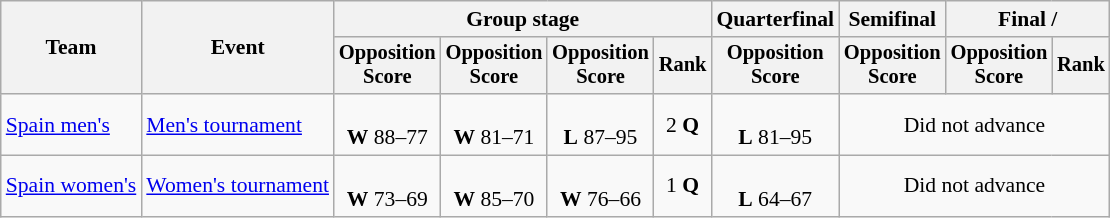<table class="wikitable" style="font-size:90%">
<tr>
<th rowspan=2>Team</th>
<th rowspan=2>Event</th>
<th colspan=4>Group stage</th>
<th>Quarterfinal</th>
<th>Semifinal</th>
<th colspan=2>Final / </th>
</tr>
<tr style="font-size:95%">
<th>Opposition<br>Score</th>
<th>Opposition<br>Score</th>
<th>Opposition<br>Score</th>
<th>Rank</th>
<th>Opposition<br>Score</th>
<th>Opposition<br>Score</th>
<th>Opposition<br>Score</th>
<th>Rank</th>
</tr>
<tr align=center>
<td align=left><a href='#'>Spain men's</a></td>
<td align=left><a href='#'>Men's tournament</a></td>
<td><br><strong>W</strong> 88–77</td>
<td><br><strong>W</strong> 81–71</td>
<td><br><strong>L</strong> 87–95</td>
<td>2 <strong>Q</strong></td>
<td><br><strong>L</strong> 81–95</td>
<td colspan=3>Did not advance</td>
</tr>
<tr align=center>
<td align=left><a href='#'>Spain women's</a></td>
<td align=left><a href='#'>Women's tournament</a></td>
<td><br><strong>W</strong> 73–69</td>
<td><br><strong>W</strong> 85–70</td>
<td><br><strong>W</strong> 76–66</td>
<td>1 <strong>Q</strong></td>
<td><br><strong>L</strong> 64–67</td>
<td colspan=3>Did not advance</td>
</tr>
</table>
